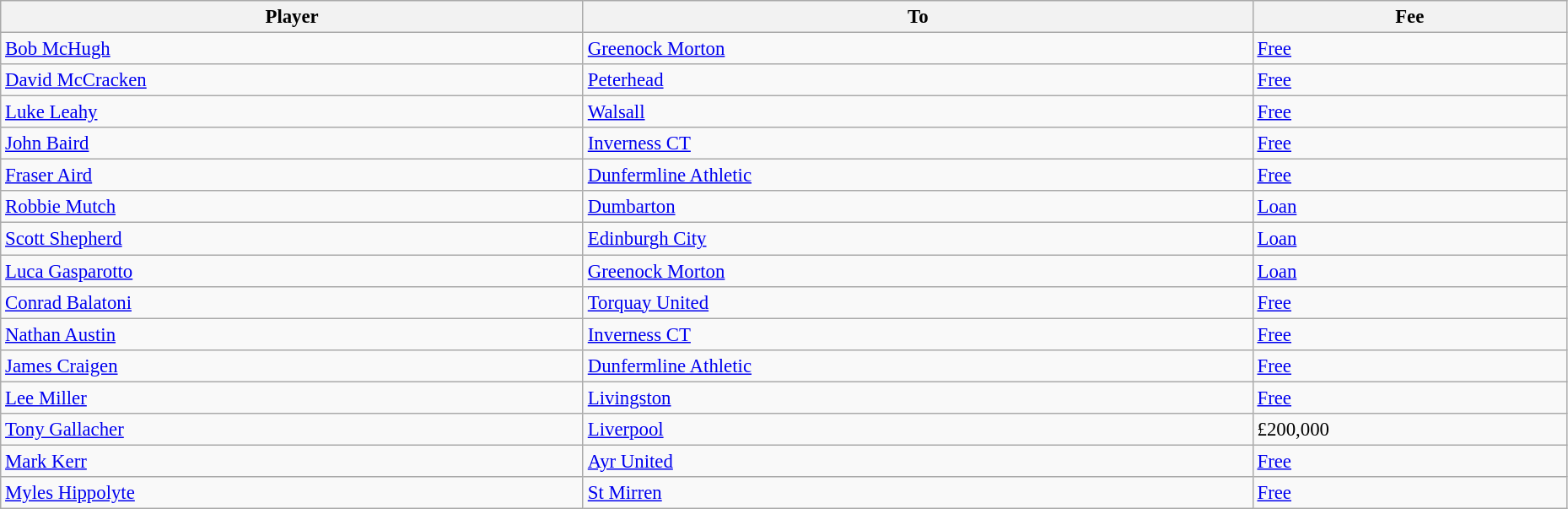<table class="wikitable" style="text-align:center; font-size:95%;width:98%; text-align:left">
<tr>
<th>Player</th>
<th>To</th>
<th>Fee</th>
</tr>
<tr>
<td> <a href='#'>Bob McHugh</a></td>
<td> <a href='#'>Greenock Morton</a></td>
<td><a href='#'>Free</a></td>
</tr>
<tr>
<td> <a href='#'>David McCracken</a></td>
<td> <a href='#'>Peterhead</a></td>
<td><a href='#'>Free</a></td>
</tr>
<tr>
<td> <a href='#'>Luke Leahy</a></td>
<td> <a href='#'>Walsall</a></td>
<td><a href='#'>Free</a></td>
</tr>
<tr>
<td> <a href='#'>John Baird</a></td>
<td> <a href='#'>Inverness CT</a></td>
<td><a href='#'>Free</a></td>
</tr>
<tr>
<td> <a href='#'>Fraser Aird</a></td>
<td> <a href='#'>Dunfermline Athletic</a></td>
<td><a href='#'>Free</a></td>
</tr>
<tr>
<td> <a href='#'>Robbie Mutch</a></td>
<td> <a href='#'>Dumbarton</a></td>
<td><a href='#'>Loan</a></td>
</tr>
<tr>
<td> <a href='#'>Scott Shepherd</a></td>
<td> <a href='#'>Edinburgh City</a></td>
<td><a href='#'>Loan</a></td>
</tr>
<tr>
<td> <a href='#'>Luca Gasparotto</a></td>
<td> <a href='#'>Greenock Morton</a></td>
<td><a href='#'>Loan</a></td>
</tr>
<tr>
<td> <a href='#'>Conrad Balatoni</a></td>
<td> <a href='#'>Torquay United</a></td>
<td><a href='#'>Free</a></td>
</tr>
<tr>
<td> <a href='#'>Nathan Austin</a></td>
<td> <a href='#'>Inverness CT</a></td>
<td><a href='#'>Free</a></td>
</tr>
<tr>
<td> <a href='#'>James Craigen</a></td>
<td> <a href='#'>Dunfermline Athletic</a></td>
<td><a href='#'>Free</a></td>
</tr>
<tr>
<td> <a href='#'>Lee Miller</a></td>
<td> <a href='#'>Livingston</a></td>
<td><a href='#'>Free</a></td>
</tr>
<tr>
<td> <a href='#'>Tony Gallacher</a></td>
<td> <a href='#'>Liverpool</a></td>
<td>£200,000</td>
</tr>
<tr>
<td> <a href='#'>Mark Kerr</a></td>
<td> <a href='#'>Ayr United</a></td>
<td><a href='#'>Free</a></td>
</tr>
<tr>
<td> <a href='#'>Myles Hippolyte</a></td>
<td> <a href='#'>St Mirren</a></td>
<td><a href='#'>Free</a></td>
</tr>
</table>
